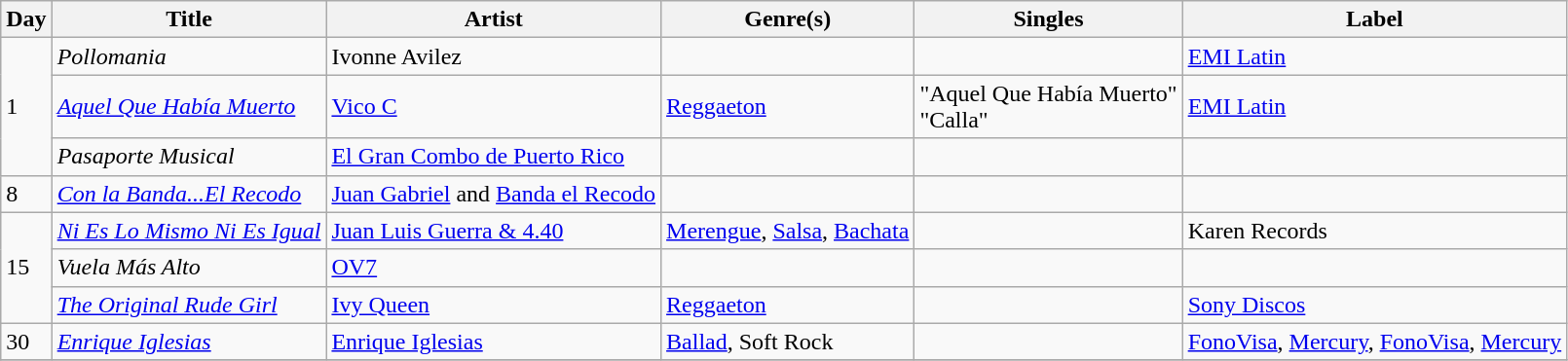<table class="wikitable sortable" style="text-align: left;">
<tr>
<th>Day</th>
<th>Title</th>
<th>Artist</th>
<th>Genre(s)</th>
<th>Singles</th>
<th>Label</th>
</tr>
<tr>
<td rowspan="3">1</td>
<td><em>Pollomania</em></td>
<td>Ivonne Avilez</td>
<td></td>
<td></td>
<td><a href='#'>EMI Latin</a></td>
</tr>
<tr>
<td><em><a href='#'>Aquel Que Había Muerto</a></em></td>
<td><a href='#'>Vico C</a></td>
<td><a href='#'>Reggaeton</a></td>
<td>"Aquel Que Había Muerto"<br>"Calla"</td>
<td><a href='#'>EMI Latin</a></td>
</tr>
<tr>
<td><em>Pasaporte Musical</em></td>
<td><a href='#'>El Gran Combo de Puerto Rico</a></td>
<td></td>
<td></td>
<td></td>
</tr>
<tr>
<td>8</td>
<td><em><a href='#'>Con la Banda...El Recodo</a></em></td>
<td><a href='#'>Juan Gabriel</a> and <a href='#'>Banda el Recodo</a></td>
<td></td>
<td></td>
<td></td>
</tr>
<tr>
<td rowspan="3">15</td>
<td><em><a href='#'>Ni Es Lo Mismo Ni Es Igual</a></em></td>
<td><a href='#'>Juan Luis Guerra & 4.40</a></td>
<td><a href='#'>Merengue</a>, <a href='#'>Salsa</a>, <a href='#'>Bachata</a></td>
<td></td>
<td>Karen Records</td>
</tr>
<tr>
<td><em>Vuela Más Alto</em></td>
<td><a href='#'>OV7</a></td>
<td></td>
<td></td>
<td></td>
</tr>
<tr>
<td><em><a href='#'>The Original Rude Girl</a></em></td>
<td><a href='#'>Ivy Queen</a></td>
<td><a href='#'>Reggaeton</a></td>
<td></td>
<td><a href='#'>Sony Discos</a></td>
</tr>
<tr>
<td>30</td>
<td><em><a href='#'>Enrique Iglesias</a></em></td>
<td><a href='#'>Enrique Iglesias</a></td>
<td><a href='#'>Ballad</a>, Soft Rock</td>
<td></td>
<td><a href='#'>FonoVisa</a>, <a href='#'>Mercury</a>, <a href='#'>FonoVisa</a>, <a href='#'>Mercury</a></td>
</tr>
<tr>
</tr>
</table>
